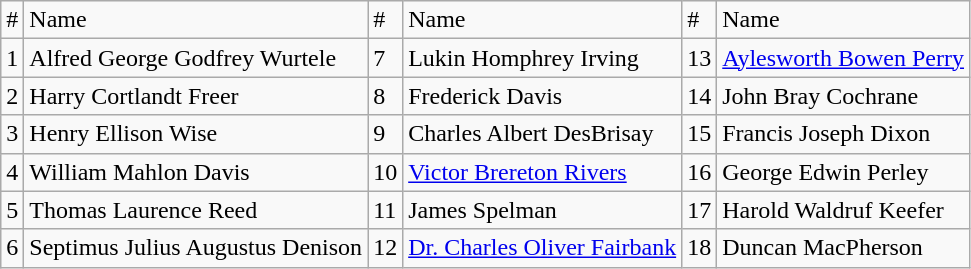<table class="wikitable">
<tr>
<td>#</td>
<td>Name</td>
<td>#</td>
<td>Name</td>
<td>#</td>
<td>Name</td>
</tr>
<tr>
<td>1</td>
<td>Alfred George Godfrey Wurtele</td>
<td>7</td>
<td>Lukin Homphrey Irving</td>
<td>13</td>
<td><a href='#'>Aylesworth Bowen Perry</a></td>
</tr>
<tr>
<td>2</td>
<td>Harry Cortlandt Freer</td>
<td>8</td>
<td>Frederick Davis</td>
<td>14</td>
<td>John Bray Cochrane</td>
</tr>
<tr>
<td>3</td>
<td>Henry Ellison Wise</td>
<td>9</td>
<td>Charles Albert DesBrisay</td>
<td>15</td>
<td>Francis Joseph Dixon</td>
</tr>
<tr>
<td>4</td>
<td>William Mahlon Davis</td>
<td>10</td>
<td><a href='#'>Victor Brereton Rivers</a></td>
<td>16</td>
<td>George Edwin Perley</td>
</tr>
<tr>
<td>5</td>
<td>Thomas Laurence Reed</td>
<td>11</td>
<td>James Spelman</td>
<td>17</td>
<td>Harold Waldruf Keefer</td>
</tr>
<tr>
<td>6</td>
<td>Septimus Julius Augustus Denison</td>
<td>12</td>
<td><a href='#'>Dr. Charles Oliver Fairbank</a></td>
<td>18</td>
<td>Duncan MacPherson</td>
</tr>
</table>
